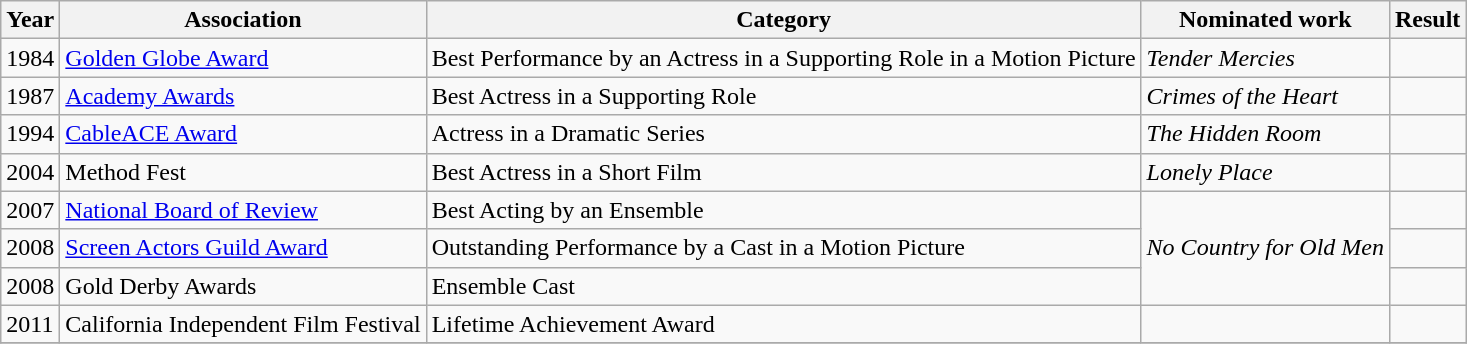<table class="wikitable sortable">
<tr>
<th>Year</th>
<th>Association</th>
<th>Category</th>
<th>Nominated work</th>
<th class="unsortable">Result</th>
</tr>
<tr>
<td>1984</td>
<td><a href='#'>Golden Globe Award</a></td>
<td>Best Performance by an Actress in a Supporting Role in a Motion Picture</td>
<td><em>Tender Mercies</em></td>
<td></td>
</tr>
<tr>
<td>1987</td>
<td><a href='#'>Academy Awards</a></td>
<td>Best Actress in a Supporting Role</td>
<td><em>Crimes of the Heart</em></td>
<td></td>
</tr>
<tr>
<td>1994</td>
<td><a href='#'>CableACE Award</a></td>
<td>Actress in a Dramatic Series</td>
<td><em>The Hidden Room</em></td>
<td></td>
</tr>
<tr>
<td>2004</td>
<td>Method Fest</td>
<td>Best Actress in a Short Film</td>
<td><em>Lonely Place</em></td>
<td></td>
</tr>
<tr>
<td>2007</td>
<td><a href='#'>National Board of Review</a></td>
<td>Best Acting by an Ensemble</td>
<td rowspan="3"><em>No Country for Old Men</em></td>
<td></td>
</tr>
<tr>
<td>2008</td>
<td><a href='#'>Screen Actors Guild Award</a></td>
<td>Outstanding Performance by a Cast in a Motion Picture</td>
<td></td>
</tr>
<tr>
<td>2008</td>
<td>Gold Derby Awards</td>
<td>Ensemble Cast</td>
<td></td>
</tr>
<tr>
<td>2011</td>
<td>California Independent Film Festival</td>
<td>Lifetime Achievement Award</td>
<td></td>
<td></td>
</tr>
<tr>
</tr>
</table>
